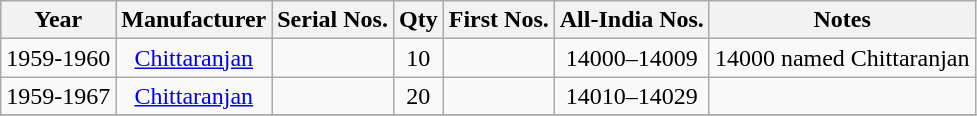<table class=wikitable style=text-align:center>
<tr>
<th>Year</th>
<th>Manufacturer</th>
<th>Serial Nos.</th>
<th>Qty</th>
<th>First Nos.</th>
<th>All-India Nos.</th>
<th>Notes</th>
</tr>
<tr>
<td>1959-1960</td>
<td><a href='#'>Chittaranjan</a></td>
<td></td>
<td>10</td>
<td></td>
<td>14000–14009</td>
<td>14000 named Chittaranjan</td>
</tr>
<tr>
<td>1959-1967</td>
<td><a href='#'>Chittaranjan</a></td>
<td></td>
<td>20</td>
<td></td>
<td>14010–14029</td>
<td></td>
</tr>
<tr>
</tr>
</table>
